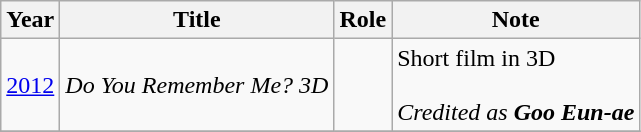<table class="wikitable sortable">
<tr>
<th>Year</th>
<th>Title</th>
<th>Role</th>
<th>Note</th>
</tr>
<tr>
<td><a href='#'>2012</a></td>
<td><em>Do You Remember Me? 3D</em></td>
<td></td>
<td>Short film in 3D <br><br><em>Credited as <strong>Goo Eun-ae<strong><em></td>
</tr>
<tr>
</tr>
</table>
